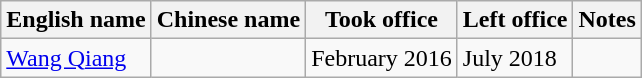<table class="wikitable">
<tr>
<th>English name</th>
<th>Chinese name</th>
<th>Took office</th>
<th>Left office</th>
<th>Notes</th>
</tr>
<tr>
<td><a href='#'>Wang Qiang</a></td>
<td></td>
<td>February 2016</td>
<td>July 2018</td>
<td></td>
</tr>
</table>
